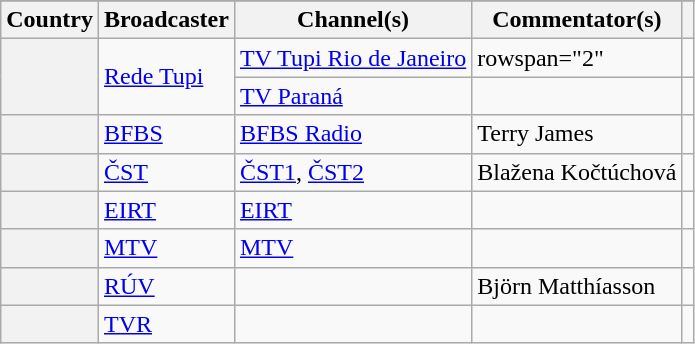<table class="wikitable plainrowheaders">
<tr>
</tr>
<tr>
<th scope="col">Country</th>
<th scope="col">Broadcaster</th>
<th scope="col">Channel(s)</th>
<th scope="col">Commentator(s)</th>
<th scope="col"></th>
</tr>
<tr>
<th scope="rowgroup" rowspan="2"></th>
<td rowspan="2"><a href='#'>Rede Tupi</a></td>
<td><a href='#'>TV Tupi Rio de Janeiro</a></td>
<td>rowspan="2" </td>
<td style="text-align:center"></td>
</tr>
<tr>
<td><a href='#'>TV Paraná</a></td>
<td style="text-align:center"></td>
</tr>
<tr>
<th scope="row"></th>
<td><a href='#'>BFBS</a></td>
<td><a href='#'>BFBS Radio</a></td>
<td>Terry James</td>
<td style="text-align:center"></td>
</tr>
<tr>
<th scope="row"></th>
<td><a href='#'>ČST</a></td>
<td><a href='#'>ČST1</a>, <a href='#'>ČST2</a></td>
<td>Blažena Kočtúchová</td>
<td style="text-align:center"></td>
</tr>
<tr>
<th scope="row"></th>
<td><a href='#'>EIRT</a></td>
<td><a href='#'>EIRT</a></td>
<td></td>
<td style="text-align:center"></td>
</tr>
<tr>
<th scope="row"></th>
<td><a href='#'>MTV</a></td>
<td><a href='#'>MTV</a></td>
<td></td>
<td style="text-align:center"></td>
</tr>
<tr>
<th scope="row"></th>
<td><a href='#'>RÚV</a></td>
<td></td>
<td>Björn Matthíasson</td>
<td style="text-align:center"></td>
</tr>
<tr>
<th scope="row"></th>
<td><a href='#'>TVR</a></td>
<td></td>
<td></td>
<td style="text-align:center"></td>
</tr>
</table>
